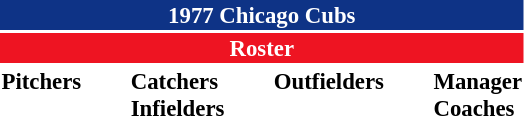<table class="toccolours" style="font-size: 95%;">
<tr>
<th colspan="10" style="background-color: #0e3386; color: white; text-align: center;">1977 Chicago Cubs</th>
</tr>
<tr>
<td colspan="10" style="background-color: #EE1422; color: white; text-align: center;"><strong>Roster</strong></td>
</tr>
<tr>
<td valign="top"><strong>Pitchers</strong><br>













</td>
<td width="25px"></td>
<td valign="top"><strong>Catchers</strong><br>



<strong>Infielders</strong>







</td>
<td width="25px"></td>
<td valign="top"><strong>Outfielders</strong><br>






</td>
<td width="25px"></td>
<td valign="top"><strong>Manager</strong><br>
<strong>Coaches</strong>




</td>
</tr>
<tr>
</tr>
</table>
